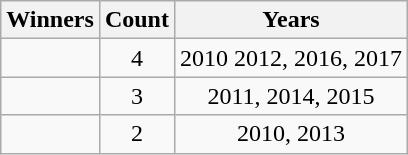<table class="wikitable" style="text-align:center">
<tr>
<th>Winners</th>
<th>Count</th>
<th>Years</th>
</tr>
<tr>
<td></td>
<td>4</td>
<td>2010 2012, 2016, 2017</td>
</tr>
<tr>
<td></td>
<td>3</td>
<td>2011, 2014, 2015</td>
</tr>
<tr>
<td></td>
<td>2</td>
<td>2010, 2013</td>
</tr>
</table>
